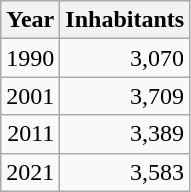<table cellspacing="0" cellpadding="0">
<tr>
<td valign="top"><br><table class="wikitable sortable zebra hintergrundfarbe5">
<tr>
<th>Year</th>
<th>Inhabitants</th>
</tr>
<tr align="right">
<td>1990</td>
<td>3,070</td>
</tr>
<tr align="right">
<td>2001</td>
<td>3,709</td>
</tr>
<tr align="right">
<td>2011</td>
<td>3,389</td>
</tr>
<tr align="right">
<td>2021</td>
<td>3,583</td>
</tr>
</table>
</td>
</tr>
</table>
